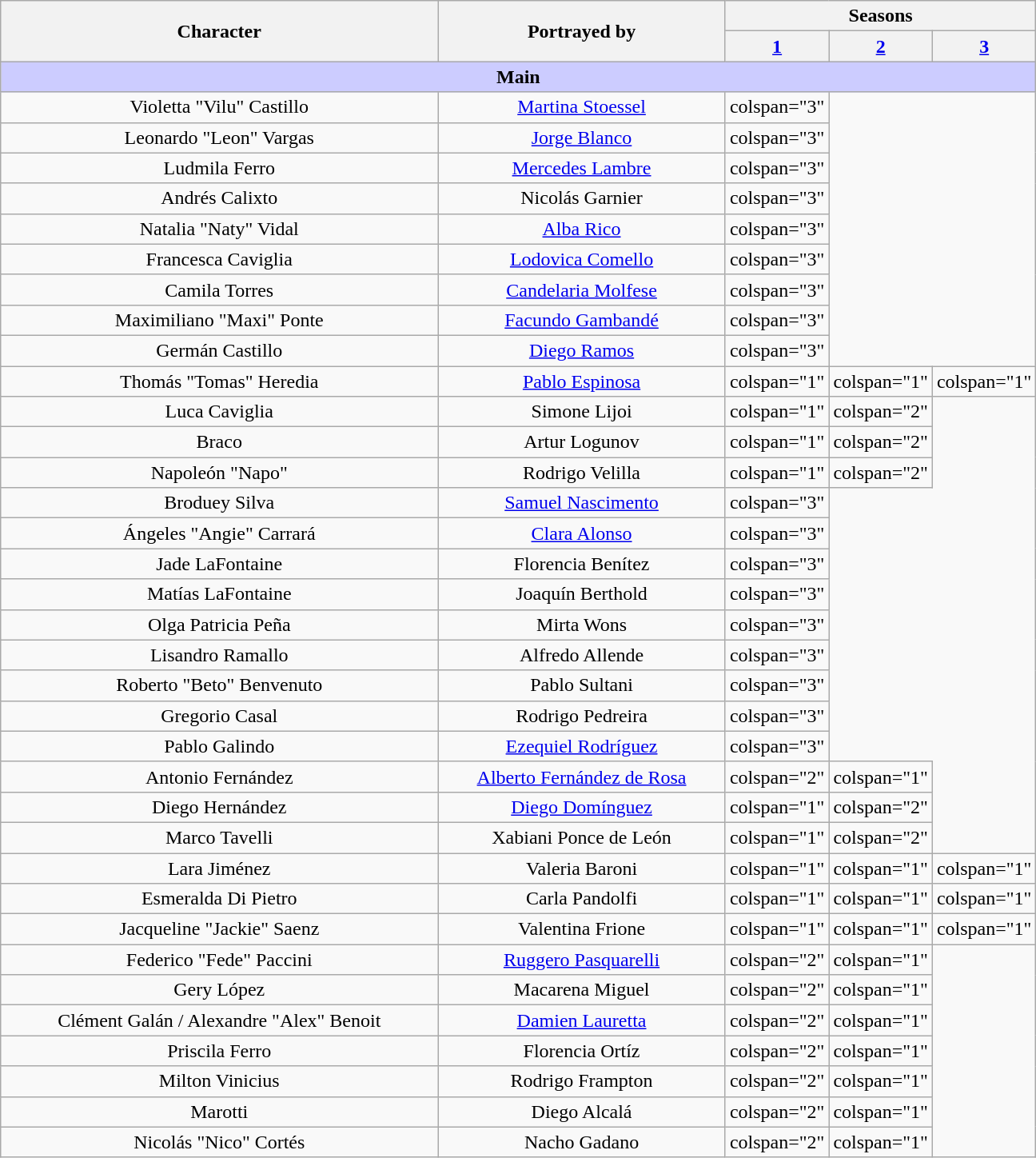<table class="wikitable" style="text-align:center;">
<tr>
<th rowspan="2">Character</th>
<th rowspan="2">Portrayed by</th>
<th colspan="3">Seasons</th>
</tr>
<tr>
<th style="width:10%;"><a href='#'>1</a></th>
<th style="width:10%;"><a href='#'>2</a></th>
<th style="width:10%;"><a href='#'>3</a></th>
</tr>
<tr>
<th colspan="8" style="background-color:#ccccff;">Main</th>
</tr>
<tr>
<td>Violetta "Vilu" Castillo</td>
<td><a href='#'>Martina Stoessel</a></td>
<td>colspan="3" </td>
</tr>
<tr>
<td>Leonardo "Leon" Vargas</td>
<td><a href='#'>Jorge Blanco</a></td>
<td>colspan="3" </td>
</tr>
<tr>
<td>Ludmila Ferro</td>
<td><a href='#'>Mercedes Lambre</a></td>
<td>colspan="3" </td>
</tr>
<tr>
<td>Andrés Calixto</td>
<td>Nicolás Garnier</td>
<td>colspan="3" </td>
</tr>
<tr>
<td>Natalia "Naty" Vidal</td>
<td><a href='#'>Alba Rico</a></td>
<td>colspan="3" </td>
</tr>
<tr>
<td>Francesca Caviglia</td>
<td><a href='#'>Lodovica Comello</a></td>
<td>colspan="3" </td>
</tr>
<tr>
<td>Camila Torres</td>
<td><a href='#'>Candelaria Molfese</a></td>
<td>colspan="3" </td>
</tr>
<tr>
<td>Maximiliano "Maxi" Ponte</td>
<td><a href='#'>Facundo Gambandé</a></td>
<td>colspan="3" </td>
</tr>
<tr>
<td>Germán Castillo</td>
<td><a href='#'>Diego Ramos</a></td>
<td>colspan="3" </td>
</tr>
<tr>
<td>Thomás "Tomas" Heredia</td>
<td><a href='#'>Pablo Espinosa</a></td>
<td>colspan="1" </td>
<td>colspan="1" </td>
<td>colspan="1" </td>
</tr>
<tr>
<td>Luca Caviglia</td>
<td>Simone Lijoi</td>
<td>colspan="1" </td>
<td>colspan="2" </td>
</tr>
<tr>
<td>Braco</td>
<td>Artur Logunov</td>
<td>colspan="1" </td>
<td>colspan="2" </td>
</tr>
<tr>
<td>Napoleón "Napo"</td>
<td>Rodrigo Velilla</td>
<td>colspan="1" </td>
<td>colspan="2" </td>
</tr>
<tr>
<td>Broduey Silva</td>
<td><a href='#'>Samuel Nascimento</a></td>
<td>colspan="3" </td>
</tr>
<tr>
<td>Ángeles "Angie" Carrará</td>
<td><a href='#'>Clara Alonso</a></td>
<td>colspan="3" </td>
</tr>
<tr>
<td>Jade LaFontaine</td>
<td>Florencia Benítez</td>
<td>colspan="3" </td>
</tr>
<tr>
<td>Matías LaFontaine</td>
<td>Joaquín Berthold</td>
<td>colspan="3" </td>
</tr>
<tr>
<td>Olga Patricia Peña</td>
<td>Mirta Wons</td>
<td>colspan="3" </td>
</tr>
<tr>
<td>Lisandro Ramallo</td>
<td>Alfredo Allende</td>
<td>colspan="3" </td>
</tr>
<tr>
<td>Roberto "Beto" Benvenuto</td>
<td>Pablo Sultani</td>
<td>colspan="3" </td>
</tr>
<tr>
<td>Gregorio Casal</td>
<td>Rodrigo Pedreira</td>
<td>colspan="3" </td>
</tr>
<tr>
<td>Pablo Galindo</td>
<td><a href='#'>Ezequiel Rodríguez</a></td>
<td>colspan="3" </td>
</tr>
<tr>
<td>Antonio Fernández</td>
<td><a href='#'>Alberto Fernández de Rosa</a></td>
<td>colspan="2" </td>
<td>colspan="1" </td>
</tr>
<tr>
<td>Diego Hernández</td>
<td><a href='#'>Diego Domínguez</a></td>
<td>colspan="1" </td>
<td>colspan="2" </td>
</tr>
<tr>
<td>Marco Tavelli</td>
<td>Xabiani Ponce de León</td>
<td>colspan="1" </td>
<td>colspan="2" </td>
</tr>
<tr>
<td>Lara Jiménez</td>
<td>Valeria Baroni</td>
<td>colspan="1" </td>
<td>colspan="1" </td>
<td>colspan="1" </td>
</tr>
<tr>
<td>Esmeralda Di Pietro</td>
<td>Carla Pandolfi</td>
<td>colspan="1" </td>
<td>colspan="1" </td>
<td>colspan="1" </td>
</tr>
<tr>
<td>Jacqueline "Jackie" Saenz</td>
<td>Valentina Frione</td>
<td>colspan="1" </td>
<td>colspan="1" </td>
<td>colspan="1" </td>
</tr>
<tr>
<td>Federico "Fede" Paccini</td>
<td><a href='#'>Ruggero Pasquarelli</a></td>
<td>colspan="2" </td>
<td>colspan="1" </td>
</tr>
<tr>
<td>Gery López</td>
<td>Macarena Miguel</td>
<td>colspan="2" </td>
<td>colspan="1" </td>
</tr>
<tr>
<td>Clément Galán / Alexandre "Alex" Benoit</td>
<td><a href='#'>Damien Lauretta</a></td>
<td>colspan="2" </td>
<td>colspan="1" </td>
</tr>
<tr>
<td>Priscila Ferro</td>
<td>Florencia Ortíz</td>
<td>colspan="2" </td>
<td>colspan="1" </td>
</tr>
<tr>
<td>Milton Vinicius</td>
<td>Rodrigo Frampton</td>
<td>colspan="2" </td>
<td>colspan="1" </td>
</tr>
<tr>
<td>Marotti</td>
<td>Diego Alcalá</td>
<td>colspan="2" </td>
<td>colspan="1" </td>
</tr>
<tr>
<td>Nicolás "Nico" Cortés</td>
<td>Nacho Gadano</td>
<td>colspan="2" </td>
<td>colspan="1" </td>
</tr>
</table>
